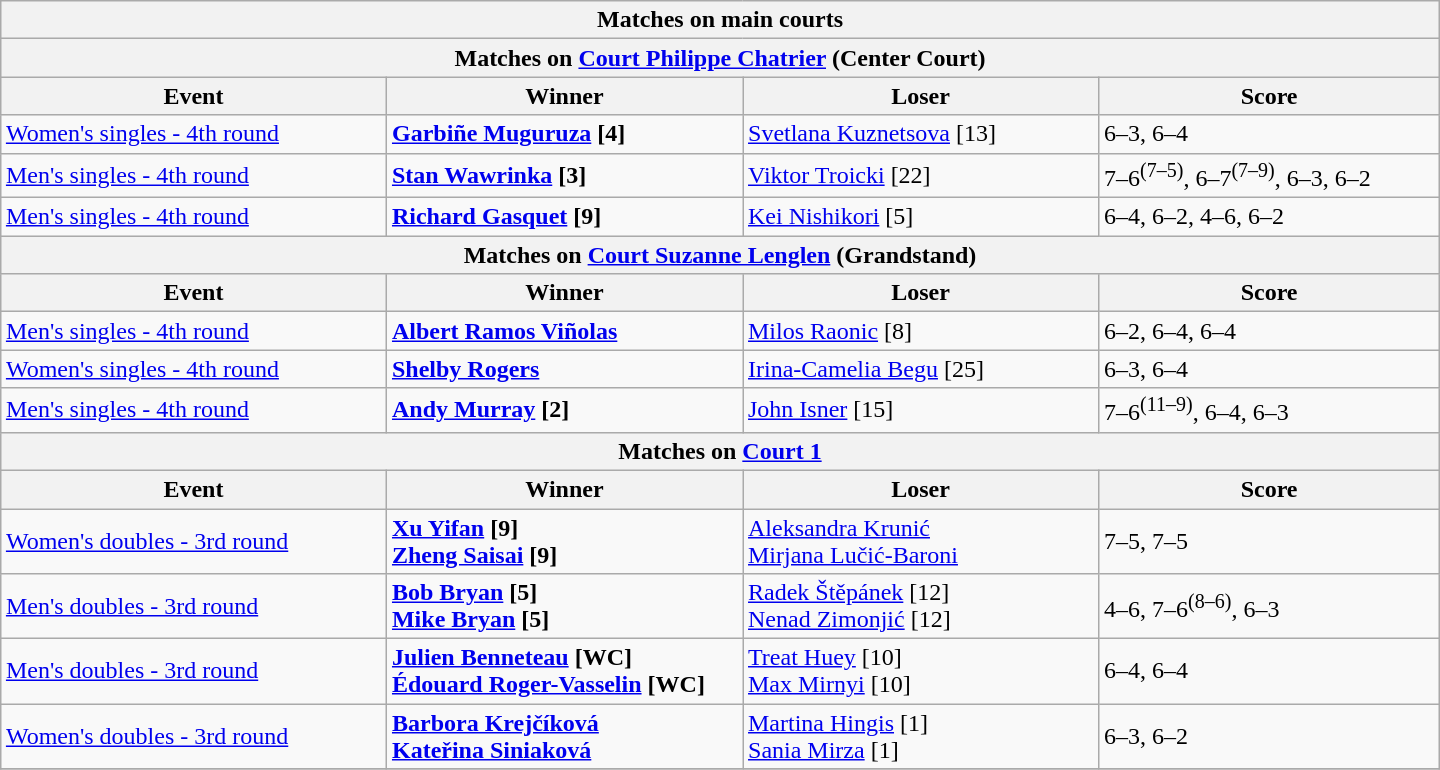<table class="wikitable collapsible uncollapsed" style=margin:auto>
<tr>
<th colspan=4 style=white-space:nowrap>Matches on main courts</th>
</tr>
<tr>
<th colspan=4><strong>Matches on <a href='#'>Court Philippe Chatrier</a> (Center Court)</strong></th>
</tr>
<tr>
<th width=240>Event</th>
<th width=230>Winner</th>
<th width=230>Loser</th>
<th width=220>Score</th>
</tr>
<tr>
<td><a href='#'>Women's singles - 4th round</a></td>
<td><strong> <a href='#'>Garbiñe Muguruza</a> [4]</strong></td>
<td> <a href='#'>Svetlana Kuznetsova</a> [13]</td>
<td>6–3, 6–4</td>
</tr>
<tr>
<td><a href='#'>Men's singles - 4th round</a></td>
<td><strong> <a href='#'>Stan Wawrinka</a> [3]</strong></td>
<td> <a href='#'>Viktor Troicki</a> [22]</td>
<td>7–6<sup>(7–5)</sup>, 6–7<sup>(7–9)</sup>, 6–3, 6–2</td>
</tr>
<tr>
<td><a href='#'>Men's singles - 4th round</a></td>
<td><strong> <a href='#'>Richard Gasquet</a> [9]</strong></td>
<td> <a href='#'>Kei Nishikori</a> [5]</td>
<td>6–4, 6–2, 4–6, 6–2</td>
</tr>
<tr>
<th colspan=4><strong>Matches on <a href='#'>Court Suzanne Lenglen</a> (Grandstand)</strong></th>
</tr>
<tr>
<th width=250>Event</th>
<th width=220>Winner</th>
<th width=220>Loser</th>
<th width=220>Score</th>
</tr>
<tr>
<td><a href='#'>Men's singles - 4th round</a></td>
<td><strong> <a href='#'>Albert Ramos Viñolas</a></strong></td>
<td> <a href='#'>Milos Raonic</a> [8]</td>
<td>6–2, 6–4, 6–4</td>
</tr>
<tr>
<td><a href='#'>Women's singles - 4th round</a></td>
<td><strong> <a href='#'>Shelby Rogers</a></strong></td>
<td> <a href='#'>Irina-Camelia Begu</a> [25]</td>
<td>6–3, 6–4</td>
</tr>
<tr>
<td><a href='#'>Men's singles - 4th round</a></td>
<td><strong> <a href='#'>Andy Murray</a> [2]</strong></td>
<td> <a href='#'>John Isner</a> [15]</td>
<td>7–6<sup>(11–9)</sup>, 6–4, 6–3</td>
</tr>
<tr>
<th colspan=4><strong>Matches on <a href='#'>Court 1</a></strong></th>
</tr>
<tr>
<th width=250>Event</th>
<th width=220>Winner</th>
<th width=220>Loser</th>
<th width=220>Score</th>
</tr>
<tr>
<td><a href='#'>Women's doubles - 3rd round</a></td>
<td><strong> <a href='#'>Xu Yifan</a> [9]<br> <a href='#'>Zheng Saisai</a> [9]</strong></td>
<td> <a href='#'>Aleksandra Krunić</a><br> <a href='#'>Mirjana Lučić-Baroni</a></td>
<td>7–5, 7–5</td>
</tr>
<tr>
<td><a href='#'>Men's doubles - 3rd round</a></td>
<td><strong> <a href='#'>Bob Bryan</a> [5] <br>  <a href='#'>Mike Bryan</a> [5]</strong></td>
<td> <a href='#'>Radek Štěpánek</a> [12] <br>  <a href='#'>Nenad Zimonjić</a> [12]</td>
<td>4–6, 7–6<sup>(8–6)</sup>, 6–3</td>
</tr>
<tr>
<td><a href='#'>Men's doubles - 3rd round</a></td>
<td><strong> <a href='#'>Julien Benneteau</a> [WC]<br> <a href='#'>Édouard Roger-Vasselin</a> [WC]</strong></td>
<td> <a href='#'>Treat Huey</a> [10]<br> <a href='#'>Max Mirnyi</a> [10]</td>
<td>6–4, 6–4</td>
</tr>
<tr>
<td><a href='#'>Women's doubles - 3rd round</a></td>
<td><strong> <a href='#'>Barbora Krejčíková</a> <br>  <a href='#'>Kateřina Siniaková</a></strong></td>
<td> <a href='#'>Martina Hingis</a> [1] <br>  <a href='#'>Sania Mirza</a> [1]</td>
<td>6–3, 6–2</td>
</tr>
<tr>
</tr>
</table>
